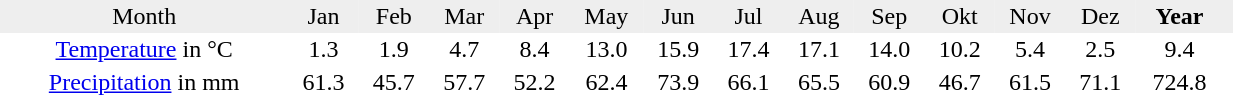<table border="0" cellpadding="2" cellspacing="0" width="65%">
<tr bgcolor="#eeeeee" align="center">
<td>Month</td>
<td>Jan</td>
<td>Feb</td>
<td>Mar</td>
<td>Apr</td>
<td>May</td>
<td>Jun</td>
<td>Jul</td>
<td>Aug</td>
<td>Sep</td>
<td>Okt</td>
<td>Nov</td>
<td>Dez</td>
<td><strong>Year</strong></td>
<td></td>
</tr>
<tr align="center">
<td><a href='#'>Temperature</a> in °C</td>
<td>1.3</td>
<td>1.9</td>
<td>4.7</td>
<td>8.4</td>
<td>13.0</td>
<td>15.9</td>
<td>17.4</td>
<td>17.1</td>
<td>14.0</td>
<td>10.2</td>
<td>5.4</td>
<td>2.5</td>
<td>9.4</td>
<td></td>
</tr>
<tr align="center">
<td><a href='#'>Precipitation</a> in mm</td>
<td>61.3</td>
<td>45.7</td>
<td>57.7</td>
<td>52.2</td>
<td>62.4</td>
<td>73.9</td>
<td>66.1</td>
<td>65.5</td>
<td>60.9</td>
<td>46.7</td>
<td>61.5</td>
<td>71.1</td>
<td>724.8</td>
<td></td>
</tr>
</table>
